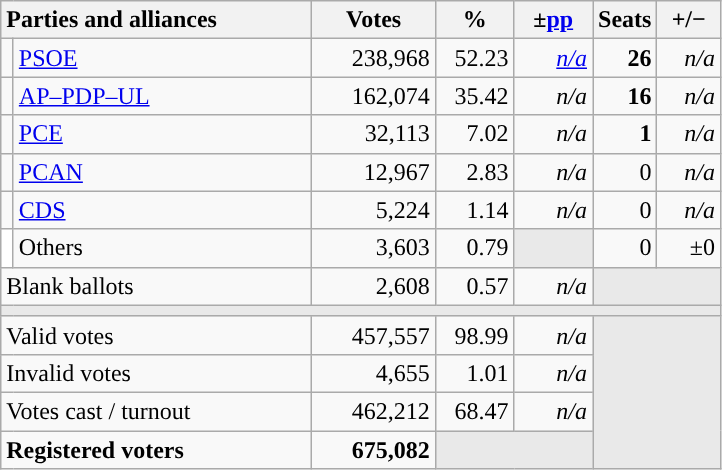<table class="wikitable" style="text-align:right;">
<tr>
<th style="text-align:left;" colspan="2" width="200">Parties and alliances</th>
<th width="75">Votes</th>
<th width="45">%</th>
<th width="45">±<a href='#'>pp</a></th>
<th width="35">Seats</th>
<th width="35">+/−</th>
</tr>
<tr>
<td width="1" style="color:inherit;background:"></td>
<td align="left"><a href='#'>PSOE</a></td>
<td>238,968</td>
<td>52.23</td>
<td><em><a href='#'>n/a</a></em></td>
<td><strong>26</strong></td>
<td><em>n/a</em></td>
</tr>
<tr>
<td style="color:inherit;background:"></td>
<td align="left"><a href='#'>AP–PDP–UL</a></td>
<td>162,074</td>
<td>35.42</td>
<td><em>n/a</em></td>
<td><strong>16</strong></td>
<td><em>n/a</em></td>
</tr>
<tr>
<td style="color:inherit;background:"></td>
<td align="left"><a href='#'>PCE</a></td>
<td>32,113</td>
<td>7.02</td>
<td><em>n/a</em></td>
<td><strong>1</strong></td>
<td><em>n/a</em></td>
</tr>
<tr>
<td style="color:inherit;background:"></td>
<td align="left"><a href='#'>PCAN</a></td>
<td>12,967</td>
<td>2.83</td>
<td><em>n/a</em></td>
<td>0</td>
<td><em>n/a</em></td>
</tr>
<tr>
<td style="color:inherit;background:"></td>
<td align="left"><a href='#'>CDS</a></td>
<td>5,224</td>
<td>1.14</td>
<td><em>n/a</em></td>
<td>0</td>
<td><em>n/a</em></td>
</tr>
<tr>
<td bgcolor="white"></td>
<td align="left">Others</td>
<td>3,603</td>
<td>0.79</td>
<td bgcolor="#E9E9E9"></td>
<td>0</td>
<td>±0</td>
</tr>
<tr>
<td align="left" colspan="2">Blank ballots</td>
<td>2,608</td>
<td>0.57</td>
<td><em>n/a</em></td>
<td bgcolor="#E9E9E9" colspan="2"></td>
</tr>
<tr>
<td colspan="7" bgcolor="#E9E9E9"></td>
</tr>
<tr>
<td align="left" colspan="2">Valid votes</td>
<td>457,557</td>
<td>98.99</td>
<td><em>n/a</em></td>
<td bgcolor="#E9E9E9" colspan="2" rowspan="4"></td>
</tr>
<tr>
<td align="left" colspan="2">Invalid votes</td>
<td>4,655</td>
<td>1.01</td>
<td><em>n/a</em></td>
</tr>
<tr>
<td align="left" colspan="2">Votes cast / turnout</td>
<td>462,212</td>
<td>68.47</td>
<td><em>n/a</em></td>
</tr>
<tr style="font-weight:bold;">
<td align="left" colspan="2">Registered voters</td>
<td>675,082</td>
<td bgcolor="#E9E9E9" colspan="2"></td>
</tr>
</table>
